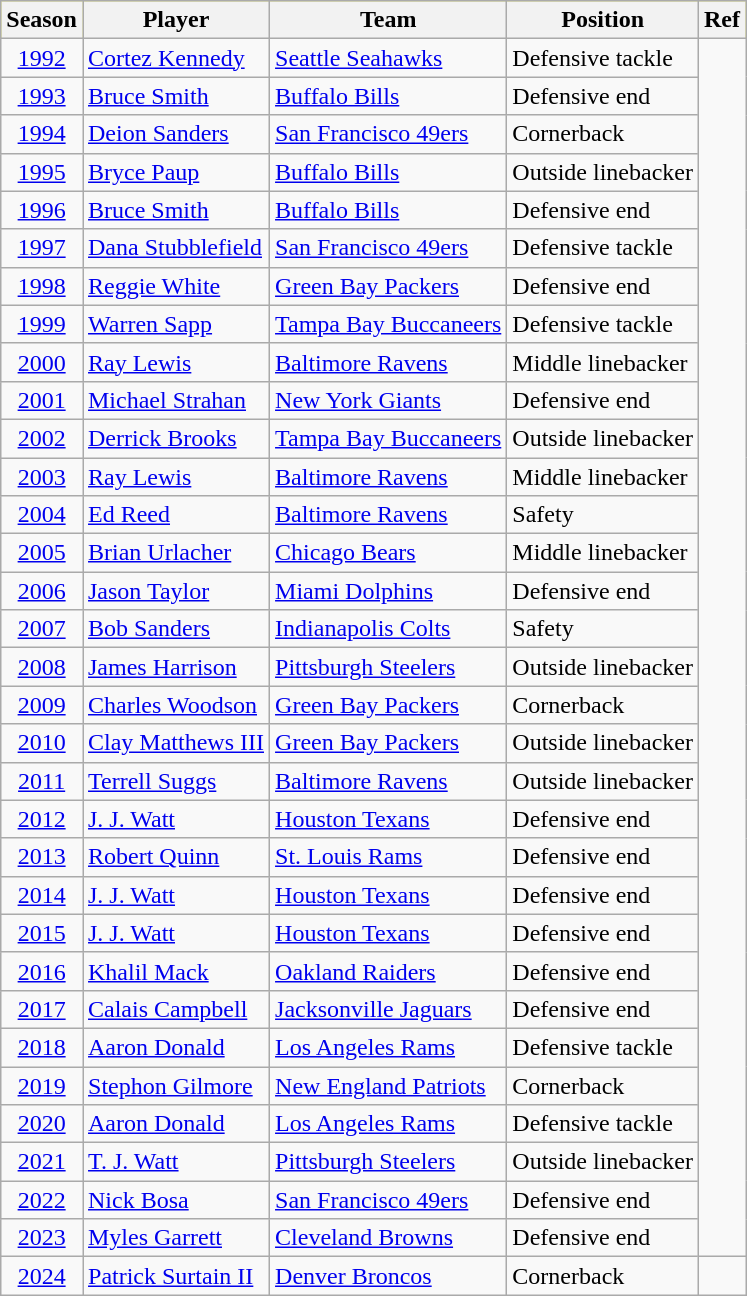<table class="wikitable sortable">
<tr bgcolor="#efef">
<th>Season</th>
<th>Player</th>
<th>Team</th>
<th>Position</th>
<th class="unsortable">Ref</th>
</tr>
<tr>
<td align=center><a href='#'>1992</a></td>
<td><a href='#'>Cortez Kennedy</a></td>
<td><a href='#'>Seattle Seahawks</a></td>
<td>Defensive tackle</td>
<td rowspan="32"></td>
</tr>
<tr>
<td align=center><a href='#'>1993</a></td>
<td><a href='#'>Bruce Smith</a></td>
<td><a href='#'>Buffalo Bills</a></td>
<td>Defensive end</td>
</tr>
<tr>
<td align=center><a href='#'>1994</a></td>
<td><a href='#'>Deion Sanders</a></td>
<td><a href='#'>San Francisco 49ers</a></td>
<td>Cornerback</td>
</tr>
<tr>
<td align=center><a href='#'>1995</a></td>
<td><a href='#'>Bryce Paup</a></td>
<td><a href='#'>Buffalo Bills</a></td>
<td>Outside linebacker</td>
</tr>
<tr>
<td align=center><a href='#'>1996</a></td>
<td><a href='#'>Bruce Smith</a></td>
<td><a href='#'>Buffalo Bills</a></td>
<td>Defensive end</td>
</tr>
<tr>
<td align=center><a href='#'>1997</a></td>
<td><a href='#'>Dana Stubblefield</a></td>
<td><a href='#'>San Francisco 49ers</a></td>
<td>Defensive tackle</td>
</tr>
<tr>
<td align=center><a href='#'>1998</a></td>
<td><a href='#'>Reggie White</a></td>
<td><a href='#'>Green Bay Packers</a></td>
<td>Defensive end</td>
</tr>
<tr>
<td align=center><a href='#'>1999</a></td>
<td><a href='#'>Warren Sapp</a></td>
<td><a href='#'>Tampa Bay Buccaneers</a></td>
<td>Defensive tackle</td>
</tr>
<tr>
<td align=center><a href='#'>2000</a></td>
<td><a href='#'>Ray Lewis</a></td>
<td><a href='#'>Baltimore Ravens</a></td>
<td>Middle linebacker</td>
</tr>
<tr>
<td align=center><a href='#'>2001</a></td>
<td><a href='#'>Michael Strahan</a></td>
<td><a href='#'>New York Giants</a></td>
<td>Defensive end</td>
</tr>
<tr>
<td align=center><a href='#'>2002</a></td>
<td><a href='#'>Derrick Brooks</a></td>
<td><a href='#'>Tampa Bay Buccaneers</a></td>
<td>Outside linebacker</td>
</tr>
<tr>
<td align=center><a href='#'>2003</a></td>
<td><a href='#'>Ray Lewis</a></td>
<td><a href='#'>Baltimore Ravens</a></td>
<td>Middle linebacker</td>
</tr>
<tr>
<td align=center><a href='#'>2004</a></td>
<td><a href='#'>Ed Reed</a></td>
<td><a href='#'>Baltimore Ravens</a></td>
<td>Safety</td>
</tr>
<tr>
<td align=center><a href='#'>2005</a></td>
<td><a href='#'>Brian Urlacher</a></td>
<td><a href='#'>Chicago Bears</a></td>
<td>Middle linebacker</td>
</tr>
<tr>
<td align=center><a href='#'>2006</a></td>
<td><a href='#'>Jason Taylor</a></td>
<td><a href='#'>Miami Dolphins</a></td>
<td>Defensive end</td>
</tr>
<tr>
<td align=center><a href='#'>2007</a></td>
<td><a href='#'>Bob Sanders</a></td>
<td><a href='#'>Indianapolis Colts</a></td>
<td>Safety</td>
</tr>
<tr>
<td align=center><a href='#'>2008</a></td>
<td><a href='#'>James Harrison</a></td>
<td><a href='#'>Pittsburgh Steelers</a></td>
<td>Outside linebacker</td>
</tr>
<tr>
<td align=center><a href='#'>2009</a></td>
<td><a href='#'>Charles Woodson</a></td>
<td><a href='#'>Green Bay Packers</a></td>
<td>Cornerback</td>
</tr>
<tr>
<td align=center><a href='#'>2010</a></td>
<td><a href='#'>Clay Matthews III</a></td>
<td><a href='#'>Green Bay Packers</a></td>
<td>Outside linebacker</td>
</tr>
<tr>
<td align=center><a href='#'>2011</a></td>
<td><a href='#'>Terrell Suggs</a></td>
<td><a href='#'>Baltimore Ravens</a></td>
<td>Outside linebacker</td>
</tr>
<tr>
<td align=center><a href='#'>2012</a></td>
<td><a href='#'>J. J. Watt</a></td>
<td><a href='#'>Houston Texans</a></td>
<td>Defensive end</td>
</tr>
<tr>
<td align=center><a href='#'>2013</a></td>
<td><a href='#'>Robert Quinn</a></td>
<td><a href='#'>St. Louis Rams</a></td>
<td>Defensive end</td>
</tr>
<tr>
<td align=center><a href='#'>2014</a></td>
<td><a href='#'>J. J. Watt</a></td>
<td><a href='#'>Houston Texans</a></td>
<td>Defensive end</td>
</tr>
<tr>
<td align=center><a href='#'>2015</a></td>
<td><a href='#'>J. J. Watt</a></td>
<td><a href='#'>Houston Texans</a></td>
<td>Defensive end</td>
</tr>
<tr>
<td align=center><a href='#'>2016</a></td>
<td><a href='#'>Khalil Mack</a></td>
<td><a href='#'>Oakland Raiders</a></td>
<td>Defensive end</td>
</tr>
<tr>
<td align=center><a href='#'>2017</a></td>
<td><a href='#'>Calais Campbell</a></td>
<td><a href='#'>Jacksonville Jaguars</a></td>
<td>Defensive end</td>
</tr>
<tr>
<td align=center><a href='#'>2018</a></td>
<td><a href='#'>Aaron Donald</a></td>
<td><a href='#'>Los Angeles Rams</a></td>
<td>Defensive tackle</td>
</tr>
<tr>
<td align=center><a href='#'>2019</a></td>
<td><a href='#'>Stephon Gilmore</a></td>
<td><a href='#'>New England Patriots</a></td>
<td>Cornerback</td>
</tr>
<tr>
<td align=center><a href='#'>2020</a></td>
<td><a href='#'>Aaron Donald</a></td>
<td><a href='#'>Los Angeles Rams</a></td>
<td>Defensive tackle</td>
</tr>
<tr>
<td align=center><a href='#'>2021</a></td>
<td><a href='#'>T. J. Watt</a></td>
<td><a href='#'>Pittsburgh Steelers</a></td>
<td>Outside linebacker</td>
</tr>
<tr>
<td align=center><a href='#'>2022</a></td>
<td><a href='#'>Nick Bosa</a></td>
<td><a href='#'>San Francisco 49ers</a></td>
<td>Defensive end</td>
</tr>
<tr>
<td align=center><a href='#'>2023</a></td>
<td><a href='#'>Myles Garrett</a></td>
<td><a href='#'>Cleveland Browns</a></td>
<td>Defensive end</td>
</tr>
<tr>
<td align=center><a href='#'>2024</a></td>
<td><a href='#'>Patrick Surtain II</a></td>
<td><a href='#'>Denver Broncos</a></td>
<td>Cornerback</td>
</tr>
</table>
